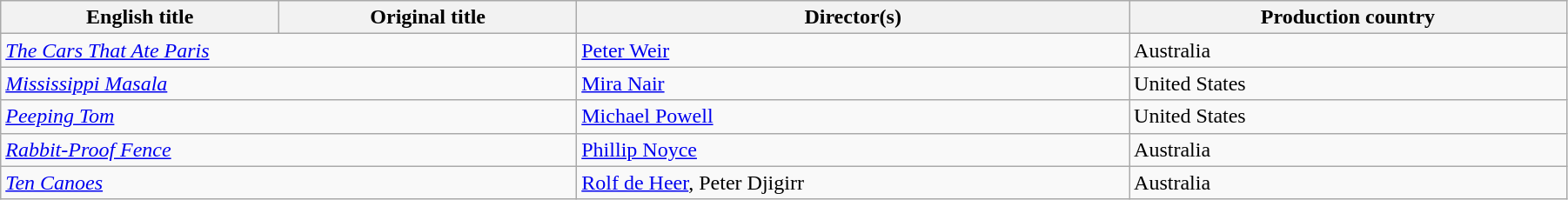<table class="wikitable" style="width:95%; margin-bottom:2px">
<tr>
<th>English title</th>
<th>Original title</th>
<th>Director(s)</th>
<th>Production country</th>
</tr>
<tr>
<td colspan=2><em><a href='#'>The Cars That Ate Paris</a></em></td>
<td><a href='#'>Peter Weir</a></td>
<td>Australia</td>
</tr>
<tr>
<td colspan=2><em><a href='#'>Mississippi Masala</a></em></td>
<td><a href='#'>Mira Nair</a></td>
<td>United States</td>
</tr>
<tr>
<td colspan=2><em><a href='#'>Peeping Tom</a></em></td>
<td><a href='#'>Michael Powell</a></td>
<td>United States</td>
</tr>
<tr>
<td colspan=2><em><a href='#'>Rabbit-Proof Fence</a></em></td>
<td><a href='#'>Phillip Noyce</a></td>
<td>Australia</td>
</tr>
<tr>
<td colspan=2><em><a href='#'>Ten Canoes</a></em></td>
<td><a href='#'>Rolf de Heer</a>, Peter Djigirr</td>
<td>Australia</td>
</tr>
</table>
